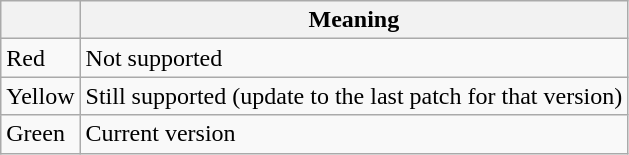<table class="wikitable">
<tr>
<th></th>
<th>Meaning</th>
</tr>
<tr>
<td>Red</td>
<td>Not supported</td>
</tr>
<tr>
<td>Yellow</td>
<td>Still supported (update to the last patch for that version)</td>
</tr>
<tr>
<td>Green</td>
<td>Current version</td>
</tr>
</table>
